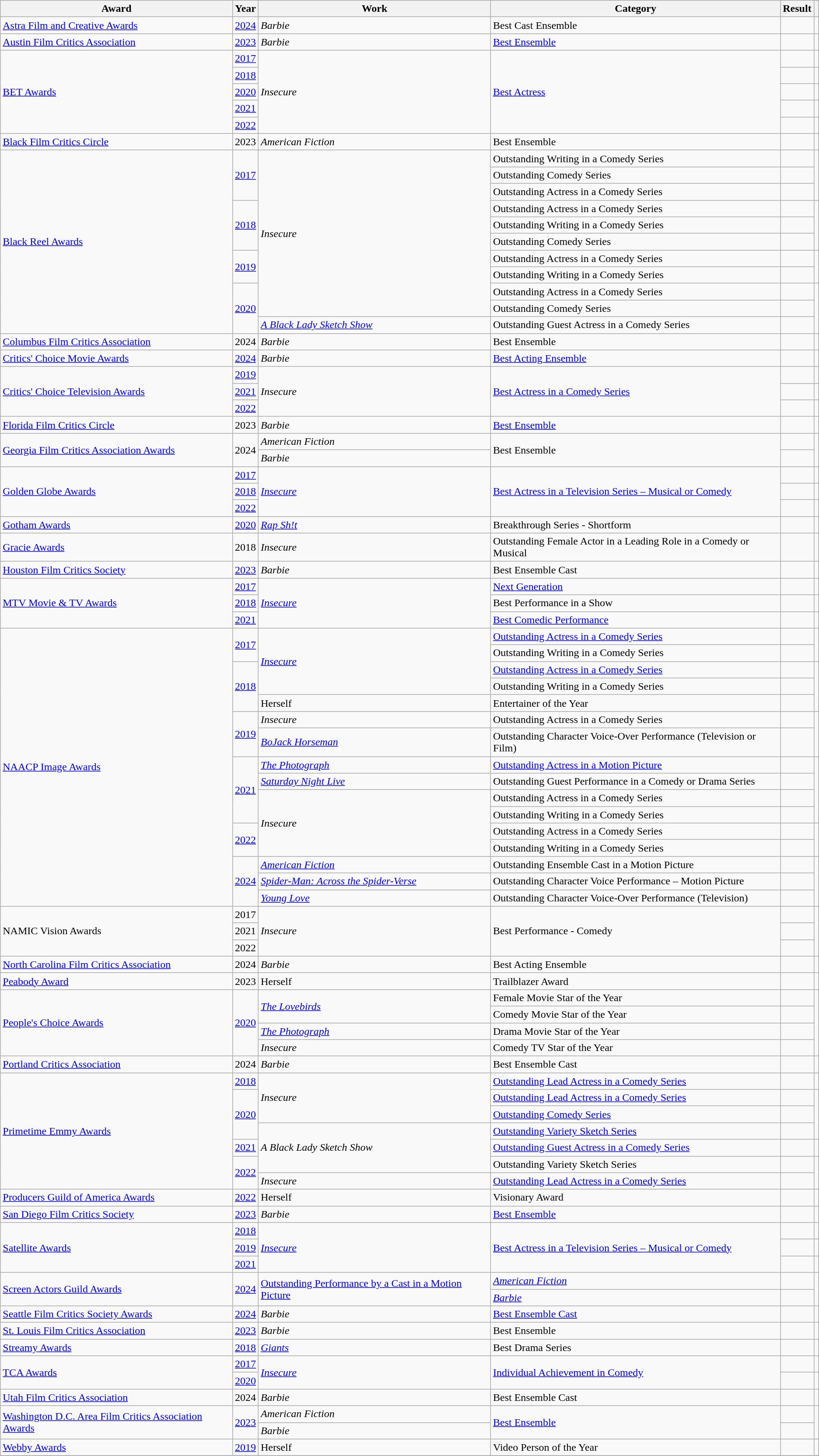<table class="wikitable">
<tr>
<th scope="col">Award</th>
<th scope="col">Year</th>
<th scope="col">Work</th>
<th scope="col">Category</th>
<th scope="col">Result</th>
<th scope="col"></th>
</tr>
<tr>
<td><a href='#'>Astra Film and Creative Awards</a></td>
<td><a href='#'>2024</a></td>
<td><em>Barbie</em></td>
<td>Best Cast Ensemble</td>
<td></td>
<td></td>
</tr>
<tr>
<td><a href='#'>Austin Film Critics Association</a></td>
<td><a href='#'>2023</a></td>
<td><em>Barbie</em></td>
<td><a href='#'>Best Ensemble</a></td>
<td></td>
<td></td>
</tr>
<tr>
<td rowspan="5"><a href='#'>BET Awards</a></td>
<td><a href='#'>2017</a></td>
<td rowspan="5"><em>Insecure</em></td>
<td rowspan="5"><a href='#'>Best Actress</a></td>
<td></td>
<td></td>
</tr>
<tr>
<td><a href='#'>2018</a></td>
<td></td>
<td></td>
</tr>
<tr>
<td><a href='#'>2020</a></td>
<td></td>
<td></td>
</tr>
<tr>
<td><a href='#'>2021</a></td>
<td></td>
<td></td>
</tr>
<tr>
<td><a href='#'>2022</a></td>
<td></td>
<td></td>
</tr>
<tr>
<td><a href='#'>Black Film Critics Circle</a></td>
<td>2023</td>
<td><em>American Fiction</em></td>
<td>Best Ensemble</td>
<td></td>
<td></td>
</tr>
<tr>
<td rowspan="11"><a href='#'>Black Reel Awards</a></td>
<td rowspan="3"><a href='#'>2017</a></td>
<td rowspan="10"><em>Insecure</em></td>
<td>Outstanding Writing in a Comedy Series</td>
<td></td>
<td rowspan="3"></td>
</tr>
<tr>
<td>Outstanding Comedy Series</td>
<td></td>
</tr>
<tr>
<td>Outstanding Actress in a Comedy Series</td>
<td></td>
</tr>
<tr>
<td rowspan="3"><a href='#'>2018</a></td>
<td>Outstanding Actress in a Comedy Series</td>
<td></td>
<td rowspan="3"></td>
</tr>
<tr>
<td>Outstanding Writing in a Comedy Series</td>
<td></td>
</tr>
<tr>
<td>Outstanding Comedy Series</td>
<td></td>
</tr>
<tr>
<td rowspan="2"><a href='#'>2019</a></td>
<td>Outstanding Actress in a Comedy Series</td>
<td></td>
<td rowspan="2"></td>
</tr>
<tr>
<td>Outstanding Writing in a Comedy Series</td>
<td></td>
</tr>
<tr>
<td rowspan="3"><a href='#'>2020</a></td>
<td>Outstanding Actress in a Comedy Series</td>
<td></td>
<td rowspan="3"></td>
</tr>
<tr>
<td>Outstanding Comedy Series</td>
<td></td>
</tr>
<tr>
<td><em><a href='#'>A Black Lady Sketch Show</a></em></td>
<td>Outstanding Guest Actress in a Comedy Series</td>
<td></td>
</tr>
<tr>
<td><a href='#'>Columbus Film Critics Association</a></td>
<td>2024</td>
<td><em>Barbie</em></td>
<td>Best Ensemble</td>
<td></td>
<td></td>
</tr>
<tr>
<td><a href='#'>Critics' Choice Movie Awards</a></td>
<td><a href='#'>2024</a></td>
<td><em>Barbie</em></td>
<td><a href='#'>Best Acting Ensemble</a></td>
<td></td>
<td></td>
</tr>
<tr>
<td rowspan="3"><a href='#'>Critics' Choice Television Awards</a></td>
<td><a href='#'>2019</a></td>
<td rowspan="3"><em>Insecure</em></td>
<td rowspan="3"><a href='#'>Best Actress in a Comedy Series</a></td>
<td></td>
<td></td>
</tr>
<tr>
<td><a href='#'>2021</a></td>
<td></td>
<td></td>
</tr>
<tr>
<td><a href='#'>2022</a></td>
<td></td>
<td></td>
</tr>
<tr>
<td><a href='#'>Florida Film Critics Circle</a></td>
<td>2023</td>
<td><em>Barbie</em></td>
<td><a href='#'>Best Ensemble</a></td>
<td></td>
<td></td>
</tr>
<tr>
<td rowspan="2"><a href='#'>Georgia Film Critics Association Awards</a></td>
<td rowspan="2">2024</td>
<td><em>American Fiction</em></td>
<td rowspan="2">Best Ensemble</td>
<td></td>
<td rowspan="2"></td>
</tr>
<tr>
<td><em>Barbie</em></td>
<td></td>
</tr>
<tr>
<td rowspan="3"><a href='#'>Golden Globe Awards</a></td>
<td><a href='#'>2017</a></td>
<td rowspan="3"><em><a href='#'>Insecure</a></em></td>
<td rowspan="3"><a href='#'>Best Actress in a Television Series – Musical or Comedy</a></td>
<td></td>
<td></td>
</tr>
<tr>
<td><a href='#'>2018</a></td>
<td></td>
<td></td>
</tr>
<tr>
<td><a href='#'>2022</a></td>
<td></td>
<td></td>
</tr>
<tr>
<td><a href='#'>Gotham Awards</a></td>
<td><a href='#'>2020</a></td>
<td><em><a href='#'>Rap Sh!t</a></em></td>
<td>Breakthrough Series - Shortform</td>
<td></td>
<td></td>
</tr>
<tr>
<td><a href='#'>Gracie Awards</a></td>
<td>2018</td>
<td><em>Insecure</em></td>
<td>Outstanding Female Actor in a Leading Role in a Comedy or Musical</td>
<td></td>
<td></td>
</tr>
<tr>
<td><a href='#'>Houston Film Critics Society</a></td>
<td><a href='#'>2023</a></td>
<td><em>Barbie</em></td>
<td>Best Ensemble Cast</td>
<td></td>
<td></td>
</tr>
<tr>
<td rowspan="3"><a href='#'>MTV Movie & TV Awards</a></td>
<td><a href='#'>2017</a></td>
<td rowspan="3"><em><a href='#'>Insecure</a></em></td>
<td><a href='#'>Next Generation</a></td>
<td></td>
<td></td>
</tr>
<tr>
<td><a href='#'>2018</a></td>
<td>Best Performance in a Show</td>
<td></td>
<td></td>
</tr>
<tr>
<td><a href='#'>2021</a></td>
<td><a href='#'>Best Comedic Performance</a></td>
<td></td>
<td></td>
</tr>
<tr>
<td rowspan="16"><a href='#'>NAACP Image Awards</a></td>
<td rowspan="2"><a href='#'>2017</a></td>
<td rowspan="4"><em><a href='#'>Insecure</a></em></td>
<td><a href='#'>Outstanding Actress in a Comedy Series</a></td>
<td></td>
<td rowspan="2"></td>
</tr>
<tr>
<td>Outstanding Writing in a Comedy Series</td>
<td></td>
</tr>
<tr>
<td rowspan="3"><a href='#'>2018</a></td>
<td><a href='#'>Outstanding Actress in a Comedy Series</a></td>
<td></td>
<td rowspan="3"></td>
</tr>
<tr>
<td>Outstanding Writing in a Comedy Series</td>
<td></td>
</tr>
<tr>
<td>Herself</td>
<td>Entertainer of the Year</td>
<td></td>
</tr>
<tr>
<td rowspan="2"><a href='#'>2019</a></td>
<td><em>Insecure</em></td>
<td>Outstanding Actress in a Comedy Series</td>
<td></td>
<td rowspan="2"></td>
</tr>
<tr>
<td><em><a href='#'>BoJack Horseman</a></em></td>
<td>Outstanding Character Voice-Over Performance (Television or Film)</td>
<td></td>
</tr>
<tr>
<td rowspan="4"><a href='#'>2021</a></td>
<td><em><a href='#'>The Photograph</a></em></td>
<td><a href='#'>Outstanding Actress in a Motion Picture</a></td>
<td></td>
<td rowspan="4"></td>
</tr>
<tr>
<td><em><a href='#'>Saturday Night Live</a></em></td>
<td>Outstanding Guest Performance in a Comedy or Drama Series</td>
<td></td>
</tr>
<tr>
<td rowspan="4"><em>Insecure</em></td>
<td>Outstanding Actress in a Comedy Series</td>
<td></td>
</tr>
<tr>
<td>Outstanding Writing in a Comedy Series</td>
<td></td>
</tr>
<tr>
<td rowspan="2"><a href='#'>2022</a></td>
<td>Outstanding Actress in a Comedy Series</td>
<td></td>
<td rowspan="2"></td>
</tr>
<tr>
<td>Outstanding Writing in a Comedy Series</td>
<td></td>
</tr>
<tr>
<td rowspan="3"><a href='#'>2024</a></td>
<td><em><a href='#'>American Fiction</a></em></td>
<td>Outstanding Ensemble Cast in a Motion Picture</td>
<td></td>
<td rowspan="3"></td>
</tr>
<tr>
<td><em><a href='#'>Spider-Man: Across the Spider-Verse</a></em></td>
<td>Outstanding Character Voice Performance – Motion Picture</td>
<td></td>
</tr>
<tr>
<td><em><a href='#'>Young Love</a></em></td>
<td>Outstanding Character Voice-Over Performance (Television)</td>
<td></td>
</tr>
<tr>
<td rowspan="3">NAMIC Vision Awards</td>
<td>2017</td>
<td rowspan="3"><em>Insecure</em></td>
<td rowspan="3">Best Performance - Comedy</td>
<td></td>
<td rowspan="3"></td>
</tr>
<tr>
<td>2021</td>
<td></td>
</tr>
<tr>
<td>2022</td>
<td></td>
</tr>
<tr>
<td><a href='#'>North Carolina Film Critics Association</a></td>
<td>2024</td>
<td><em>Barbie</em></td>
<td>Best Acting Ensemble</td>
<td></td>
<td></td>
</tr>
<tr>
<td><a href='#'>Peabody Award</a></td>
<td>2023</td>
<td>Herself</td>
<td>Trailblazer Award</td>
<td></td>
<td></td>
</tr>
<tr>
<td rowspan="4"><a href='#'>People's Choice Awards</a></td>
<td rowspan="4"><a href='#'>2020</a></td>
<td rowspan="2"><em><a href='#'>The Lovebirds</a></em></td>
<td>Female Movie Star of the Year</td>
<td></td>
<td rowspan="4"></td>
</tr>
<tr>
<td>Comedy Movie Star of the Year</td>
<td></td>
</tr>
<tr>
<td><em><a href='#'>The Photograph</a></em></td>
<td>Drama Movie Star of the Year</td>
<td></td>
</tr>
<tr>
<td><em>Insecure</em></td>
<td>Comedy TV Star of the Year</td>
<td></td>
</tr>
<tr>
<td><a href='#'>Portland Critics Association</a></td>
<td>2024</td>
<td><em>Barbie</em></td>
<td>Best Ensemble Cast</td>
<td></td>
<td></td>
</tr>
<tr>
<td rowspan="7"><a href='#'>Primetime Emmy Awards</a></td>
<td><a href='#'>2018</a></td>
<td rowspan="3"><em>Insecure</em></td>
<td><a href='#'>Outstanding Lead Actress in a Comedy Series</a></td>
<td></td>
<td></td>
</tr>
<tr>
<td rowspan="3"><a href='#'>2020</a></td>
<td><a href='#'>Outstanding Lead Actress in a Comedy Series</a></td>
<td></td>
<td rowspan="3"></td>
</tr>
<tr>
<td><a href='#'>Outstanding Comedy Series</a></td>
<td></td>
</tr>
<tr>
<td rowspan="3"><em>A Black Lady Sketch Show</em></td>
<td><a href='#'>Outstanding Variety Sketch Series</a></td>
<td></td>
</tr>
<tr>
<td><a href='#'>2021</a></td>
<td><a href='#'>Outstanding Guest Actress in a Comedy Series</a></td>
<td></td>
<td></td>
</tr>
<tr>
<td rowspan="2"><a href='#'>2022</a></td>
<td>Outstanding Variety Sketch Series</td>
<td></td>
<td rowspan="2"></td>
</tr>
<tr>
<td><em>Insecure</em></td>
<td><a href='#'>Outstanding Lead Actress in a Comedy Series</a></td>
<td></td>
</tr>
<tr>
<td><a href='#'>Producers Guild of America Awards</a></td>
<td><a href='#'>2022</a></td>
<td>Herself</td>
<td>Visionary Award</td>
<td></td>
<td></td>
</tr>
<tr>
<td><a href='#'>San Diego Film Critics Society</a></td>
<td><a href='#'>2023</a></td>
<td><em>Barbie</em></td>
<td><a href='#'>Best Ensemble</a></td>
<td></td>
<td></td>
</tr>
<tr>
<td rowspan="3"><a href='#'>Satellite Awards</a></td>
<td><a href='#'>2018</a></td>
<td rowspan="3"><em><a href='#'>Insecure</a></em></td>
<td rowspan="3"><a href='#'>Best Actress in a Television Series – Musical or Comedy</a></td>
<td></td>
<td></td>
</tr>
<tr>
<td><a href='#'>2019</a></td>
<td></td>
<td></td>
</tr>
<tr>
<td><a href='#'>2021</a></td>
<td></td>
<td></td>
</tr>
<tr>
<td rowspan="2"><a href='#'>Screen Actors Guild Awards</a></td>
<td rowspan="2"><a href='#'>2024</a></td>
<td rowspan="2"><a href='#'>Outstanding Performance by a Cast in a Motion Picture</a></td>
<td><em><a href='#'>American Fiction</a></em></td>
<td></td>
<td rowspan="2"></td>
</tr>
<tr>
<td><em><a href='#'>Barbie</a></em></td>
<td></td>
</tr>
<tr>
<td><a href='#'>Seattle Film Critics Society Awards</a></td>
<td><a href='#'>2024</a></td>
<td><em>Barbie</em></td>
<td><a href='#'>Best Ensemble Cast</a></td>
<td></td>
<td></td>
</tr>
<tr>
<td><a href='#'>St. Louis Film Critics Association</a></td>
<td><a href='#'>2023</a></td>
<td><em>Barbie</em></td>
<td>Best Ensemble</td>
<td></td>
<td></td>
</tr>
<tr>
<td><a href='#'>Streamy Awards</a></td>
<td><a href='#'>2018</a></td>
<td><em><a href='#'>Giants</a></em></td>
<td>Best Drama Series</td>
<td></td>
<td></td>
</tr>
<tr>
<td rowspan="2"><a href='#'>TCA Awards</a></td>
<td><a href='#'>2017</a></td>
<td rowspan="2"><em><a href='#'>Insecure</a></em></td>
<td rowspan="2"><a href='#'>Individual Achievement in Comedy</a></td>
<td></td>
<td></td>
</tr>
<tr>
<td><a href='#'>2020</a></td>
<td></td>
<td></td>
</tr>
<tr>
<td><a href='#'>Utah Film Critics Association</a></td>
<td>2024</td>
<td><em>Barbie</em></td>
<td>Best Ensemble Cast</td>
<td></td>
<td></td>
</tr>
<tr>
<td rowspan="2"><a href='#'>Washington D.C. Area Film Critics Association Awards</a></td>
<td rowspan="2"><a href='#'>2023</a></td>
<td><em>American Fiction</em></td>
<td rowspan="2"><a href='#'>Best Ensemble</a></td>
<td></td>
<td rowspan="2"></td>
</tr>
<tr>
<td><em>Barbie</em></td>
<td></td>
</tr>
<tr>
<td><a href='#'>Webby Awards</a></td>
<td><a href='#'>2019</a></td>
<td>Herself</td>
<td>Video Person of the Year</td>
<td></td>
<td></td>
</tr>
<tr>
</tr>
</table>
